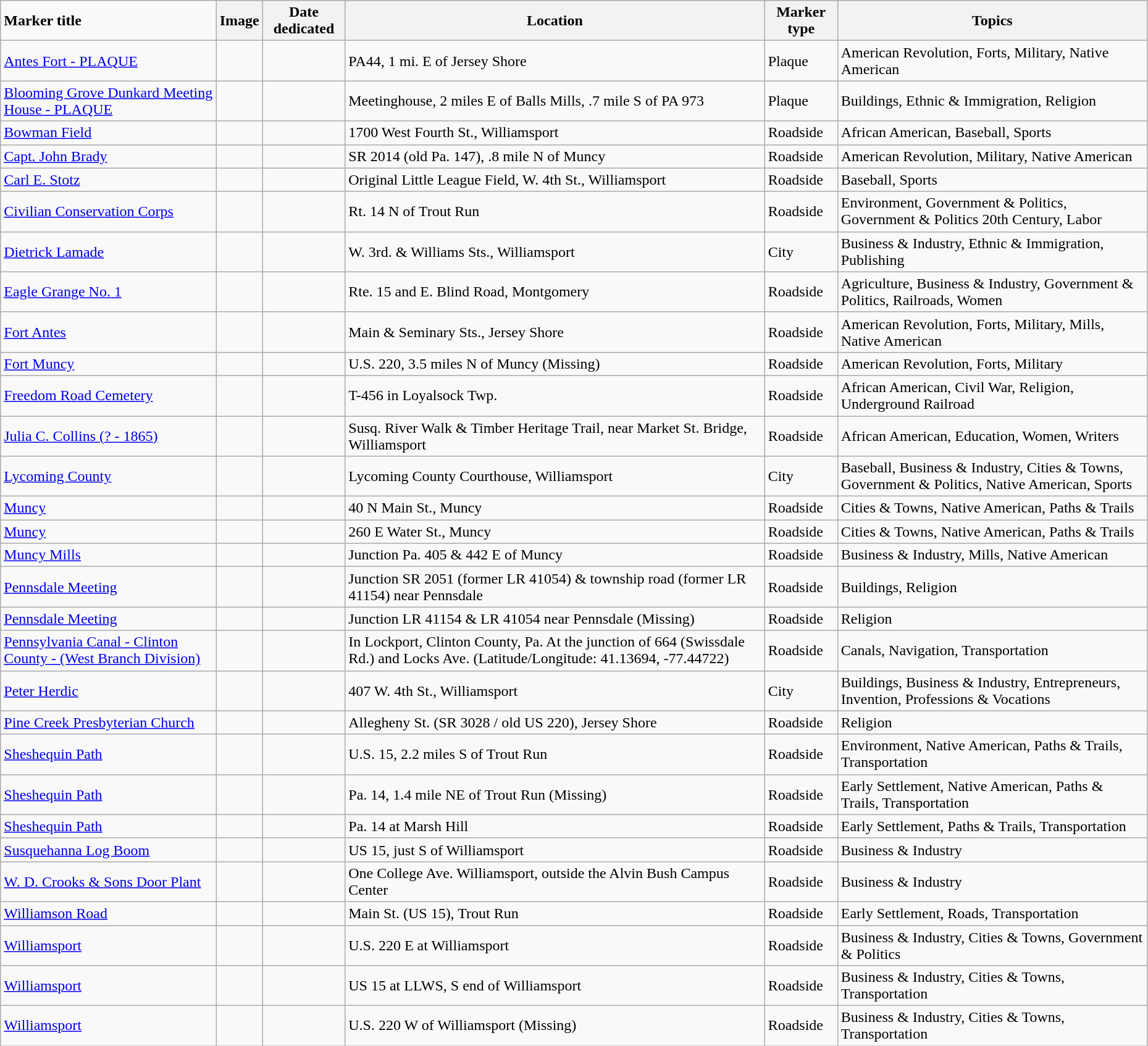<table class="wikitable sortable" style="width:98%">
<tr>
<td><strong>Marker title</strong></td>
<th class="unsortable"><strong>Image</strong></th>
<th><strong>Date dedicated</strong></th>
<th><strong>Location</strong></th>
<th><strong>Marker type</strong></th>
<th><strong>Topics</strong></th>
</tr>
<tr ->
<td><a href='#'>Antes Fort - PLAQUE</a></td>
<td></td>
<td></td>
<td>PA44, 1 mi. E of Jersey Shore<br><small></small></td>
<td>Plaque</td>
<td>American Revolution, Forts, Military, Native American</td>
</tr>
<tr ->
<td><a href='#'>Blooming Grove Dunkard Meeting House - PLAQUE</a></td>
<td></td>
<td></td>
<td>Meetinghouse, 2 miles E of Balls Mills, .7 mile S of PA 973<br><small></small></td>
<td>Plaque</td>
<td>Buildings, Ethnic & Immigration, Religion</td>
</tr>
<tr ->
<td><a href='#'>Bowman Field</a></td>
<td></td>
<td></td>
<td>1700 West Fourth St., Williamsport<br><small></small></td>
<td>Roadside</td>
<td>African American, Baseball, Sports</td>
</tr>
<tr ->
<td><a href='#'>Capt. John Brady</a></td>
<td></td>
<td></td>
<td>SR 2014 (old Pa. 147), .8 mile N of Muncy<br><small></small></td>
<td>Roadside</td>
<td>American Revolution, Military, Native American</td>
</tr>
<tr ->
<td><a href='#'>Carl E. Stotz</a></td>
<td></td>
<td></td>
<td>Original Little League Field, W. 4th St., Williamsport<br><small></small></td>
<td>Roadside</td>
<td>Baseball, Sports</td>
</tr>
<tr ->
<td><a href='#'>Civilian Conservation Corps</a></td>
<td></td>
<td></td>
<td>Rt. 14 N of Trout Run<br><small></small></td>
<td>Roadside</td>
<td>Environment, Government & Politics, Government & Politics 20th Century, Labor</td>
</tr>
<tr ->
<td><a href='#'>Dietrick Lamade</a></td>
<td></td>
<td></td>
<td>W. 3rd. & Williams Sts., Williamsport<br><small></small></td>
<td>City</td>
<td>Business & Industry, Ethnic & Immigration, Publishing</td>
</tr>
<tr ->
<td><a href='#'>Eagle Grange No. 1</a></td>
<td></td>
<td></td>
<td>Rte. 15 and E. Blind Road, Montgomery<br><small></small></td>
<td>Roadside</td>
<td>Agriculture, Business & Industry, Government & Politics, Railroads, Women</td>
</tr>
<tr ->
<td><a href='#'>Fort Antes</a></td>
<td></td>
<td></td>
<td>Main & Seminary Sts., Jersey Shore<br><small></small></td>
<td>Roadside</td>
<td>American Revolution, Forts, Military, Mills, Native American</td>
</tr>
<tr ->
<td><a href='#'>Fort Muncy</a></td>
<td></td>
<td></td>
<td>U.S. 220, 3.5 miles N of Muncy (Missing)</td>
<td>Roadside</td>
<td>American Revolution, Forts, Military</td>
</tr>
<tr ->
<td><a href='#'>Freedom Road Cemetery</a></td>
<td></td>
<td></td>
<td>T-456 in Loyalsock Twp.<br><small></small></td>
<td>Roadside</td>
<td>African American, Civil War, Religion, Underground Railroad</td>
</tr>
<tr ->
<td><a href='#'>Julia C. Collins (? - 1865)</a></td>
<td></td>
<td></td>
<td>Susq. River Walk & Timber Heritage Trail, near Market St. Bridge, Williamsport<br><small></small></td>
<td>Roadside</td>
<td>African American, Education, Women, Writers</td>
</tr>
<tr ->
<td><a href='#'>Lycoming County</a></td>
<td></td>
<td></td>
<td>Lycoming County Courthouse, Williamsport<br><small></small></td>
<td>City</td>
<td>Baseball, Business & Industry, Cities & Towns, Government & Politics, Native American, Sports</td>
</tr>
<tr ->
<td><a href='#'>Muncy</a></td>
<td></td>
<td></td>
<td>40 N Main St., Muncy<br><small></small></td>
<td>Roadside</td>
<td>Cities & Towns, Native American, Paths & Trails</td>
</tr>
<tr ->
<td><a href='#'>Muncy</a></td>
<td></td>
<td></td>
<td>260 E Water St., Muncy<br><small></small></td>
<td>Roadside</td>
<td>Cities & Towns, Native American, Paths & Trails</td>
</tr>
<tr ->
<td><a href='#'>Muncy Mills</a></td>
<td></td>
<td></td>
<td>Junction Pa. 405 & 442 E of Muncy<br><small></small></td>
<td>Roadside</td>
<td>Business & Industry, Mills, Native American</td>
</tr>
<tr ->
<td><a href='#'>Pennsdale Meeting</a></td>
<td></td>
<td></td>
<td>Junction SR 2051 (former LR 41054) & township road (former LR 41154) near Pennsdale<br><small></small></td>
<td>Roadside</td>
<td>Buildings, Religion</td>
</tr>
<tr ->
<td><a href='#'>Pennsdale Meeting</a></td>
<td></td>
<td></td>
<td>Junction LR 41154 & LR 41054 near Pennsdale (Missing)</td>
<td>Roadside</td>
<td>Religion</td>
</tr>
<tr ->
<td><a href='#'>Pennsylvania Canal - Clinton County - (West Branch Division)</a></td>
<td></td>
<td></td>
<td>In Lockport, Clinton County, Pa.  At the junction of 664 (Swissdale Rd.) and Locks Ave. (Latitude/Longitude:  41.13694, -77.44722)</td>
<td>Roadside</td>
<td>Canals, Navigation, Transportation</td>
</tr>
<tr ->
<td><a href='#'>Peter Herdic</a></td>
<td></td>
<td></td>
<td>407 W. 4th St., Williamsport<br><small></small></td>
<td>City</td>
<td>Buildings, Business & Industry, Entrepreneurs, Invention, Professions & Vocations</td>
</tr>
<tr ->
<td><a href='#'>Pine Creek Presbyterian Church</a></td>
<td></td>
<td></td>
<td>Allegheny St. (SR 3028 / old US 220), Jersey Shore<br><small></small></td>
<td>Roadside</td>
<td>Religion</td>
</tr>
<tr ->
<td><a href='#'>Sheshequin Path</a></td>
<td></td>
<td></td>
<td>U.S. 15, 2.2 miles S of Trout Run<br><small></small></td>
<td>Roadside</td>
<td>Environment, Native American, Paths & Trails, Transportation</td>
</tr>
<tr ->
<td><a href='#'>Sheshequin Path</a></td>
<td></td>
<td></td>
<td>Pa. 14, 1.4 mile NE of Trout Run (Missing)<br><small></small></td>
<td>Roadside</td>
<td>Early Settlement, Native American, Paths & Trails, Transportation</td>
</tr>
<tr ->
<td><a href='#'>Sheshequin Path</a></td>
<td></td>
<td></td>
<td>Pa. 14 at Marsh Hill<br><small></small></td>
<td>Roadside</td>
<td>Early Settlement, Paths & Trails, Transportation</td>
</tr>
<tr ->
<td><a href='#'>Susquehanna Log Boom</a></td>
<td></td>
<td></td>
<td>US 15, just S of Williamsport<br><small></small></td>
<td>Roadside</td>
<td>Business & Industry</td>
</tr>
<tr ->
<td><a href='#'>W. D. Crooks & Sons Door Plant</a></td>
<td></td>
<td></td>
<td>One College Ave. Williamsport, outside the Alvin Bush Campus Center<br><small></small></td>
<td>Roadside</td>
<td>Business & Industry</td>
</tr>
<tr ->
<td><a href='#'>Williamson Road</a></td>
<td></td>
<td></td>
<td>Main St. (US 15), Trout Run<br><small></small></td>
<td>Roadside</td>
<td>Early Settlement, Roads, Transportation</td>
</tr>
<tr ->
<td><a href='#'>Williamsport</a></td>
<td></td>
<td></td>
<td>U.S. 220 E at Williamsport<br><small></small></td>
<td>Roadside</td>
<td>Business & Industry, Cities & Towns, Government & Politics</td>
</tr>
<tr ->
<td><a href='#'>Williamsport</a></td>
<td></td>
<td></td>
<td>US 15 at LLWS, S end of Williamsport<br><small></small></td>
<td>Roadside</td>
<td>Business & Industry, Cities & Towns, Transportation</td>
</tr>
<tr ->
<td><a href='#'>Williamsport</a></td>
<td></td>
<td></td>
<td>U.S. 220 W of Williamsport (Missing)</td>
<td>Roadside</td>
<td>Business & Industry, Cities & Towns, Transportation</td>
</tr>
</table>
